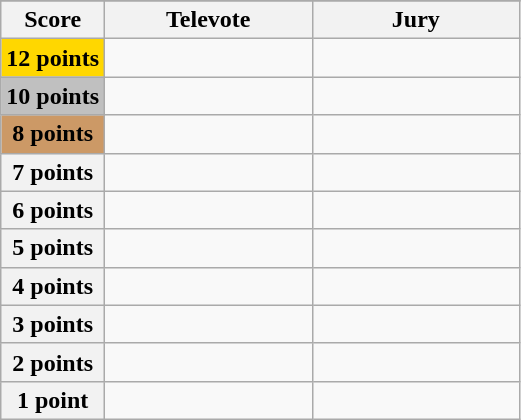<table class="wikitable">
<tr>
</tr>
<tr>
<th scope="col" width="20%">Score</th>
<th scope="col" width="40%">Televote</th>
<th scope="col" width="40%">Jury</th>
</tr>
<tr>
<th scope="row" style="Background:gold">12 points</th>
<td></td>
<td></td>
</tr>
<tr>
<th scope="row" style="background:silver">10 points</th>
<td></td>
<td></td>
</tr>
<tr>
<th scope="row" style="background:#CC9966">8 points</th>
<td></td>
<td></td>
</tr>
<tr>
<th scope="row">7 points</th>
<td></td>
<td></td>
</tr>
<tr>
<th scope="row">6 points</th>
<td></td>
<td></td>
</tr>
<tr>
<th scope="row">5 points</th>
<td></td>
<td></td>
</tr>
<tr>
<th scope="row">4 points</th>
<td></td>
<td></td>
</tr>
<tr>
<th scope="row">3 points</th>
<td></td>
<td></td>
</tr>
<tr>
<th scope="row">2 points</th>
<td></td>
<td></td>
</tr>
<tr>
<th scope="row">1 point</th>
<td></td>
<td></td>
</tr>
</table>
